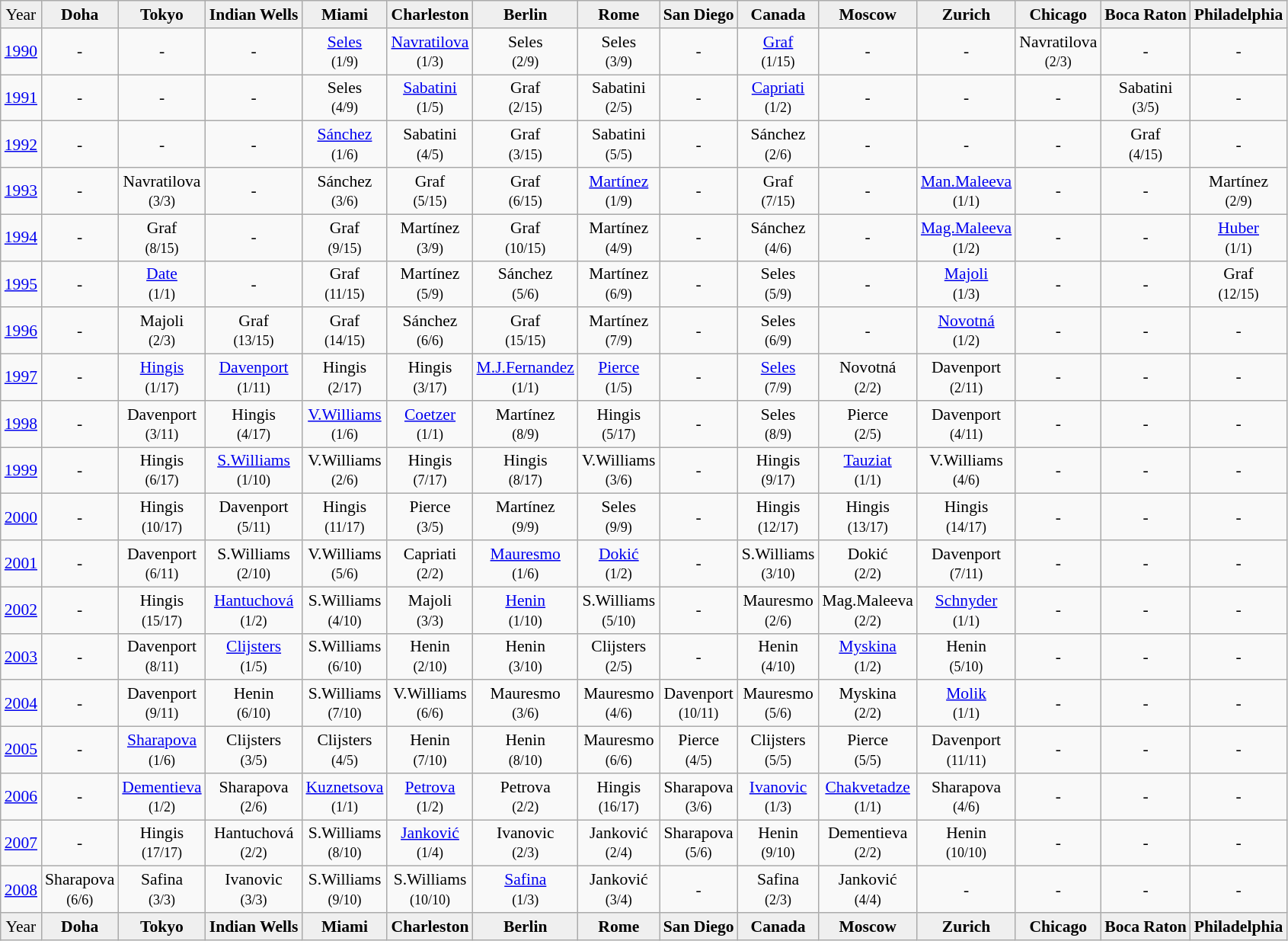<table class="wikitable" style="font-size: 90%; text-align:center; border: #aaa solid 1px; border-collapse: collapse;">
<tr bgcolor=efefef>
<td>Year</td>
<td><strong>Doha</strong></td>
<td><strong>Tokyo</strong></td>
<td><strong>Indian Wells</strong></td>
<td><strong>Miami</strong></td>
<td><strong>Charleston</strong></td>
<td><strong>Berlin</strong></td>
<td><strong>Rome</strong></td>
<td><strong>San Diego</strong></td>
<td><strong>Canada</strong></td>
<td><strong>Moscow</strong></td>
<td><strong>Zurich</strong></td>
<td><strong>Chicago</strong></td>
<td><strong>Boca Raton</strong></td>
<td><strong>Philadelphia</strong></td>
</tr>
<tr>
<td><a href='#'>1990</a></td>
<td>-</td>
<td>-</td>
<td>-</td>
<td><a href='#'>Seles</a><br><small>(1/9)</small></td>
<td><a href='#'>Navratilova</a><br><small>(1/3)</small></td>
<td>Seles<br><small>(2/9)</small></td>
<td>Seles<br><small>(3/9)</small></td>
<td>-</td>
<td><a href='#'>Graf</a><br><small>(1/15)</small></td>
<td>-</td>
<td>-</td>
<td>Navratilova<br><small>(2/3)</small></td>
<td>-</td>
<td>-</td>
</tr>
<tr>
<td><a href='#'>1991</a></td>
<td>-</td>
<td>-</td>
<td>-</td>
<td>Seles<br><small>(4/9)</small></td>
<td><a href='#'>Sabatini</a><br><small>(1/5)</small></td>
<td>Graf<br><small>(2/15)</small></td>
<td>Sabatini<br><small>(2/5)</small></td>
<td>-</td>
<td><a href='#'>Capriati</a><br><small>(1/2)</small></td>
<td>-</td>
<td>-</td>
<td>-</td>
<td>Sabatini<br><small>(3/5)</small></td>
<td>-</td>
</tr>
<tr>
<td><a href='#'>1992</a></td>
<td>-</td>
<td>-</td>
<td>-</td>
<td><a href='#'>Sánchez</a><br><small>(1/6)</small></td>
<td>Sabatini<br><small>(4/5)</small></td>
<td>Graf<br><small>(3/15)</small></td>
<td>Sabatini<br><small>(5/5)</small></td>
<td>-</td>
<td>Sánchez<br><small>(2/6)</small></td>
<td>-</td>
<td>-</td>
<td>-</td>
<td>Graf<br><small>(4/15)</small></td>
<td>-</td>
</tr>
<tr>
<td><a href='#'>1993</a></td>
<td>-</td>
<td>Navratilova<br><small>(3/3)</small></td>
<td>-</td>
<td>Sánchez<br><small>(3/6)</small></td>
<td>Graf<br><small>(5/15)</small></td>
<td>Graf<br><small>(6/15)</small></td>
<td><a href='#'>Martínez</a><br><small>(1/9)</small></td>
<td>-</td>
<td>Graf<br><small>(7/15)</small></td>
<td>-</td>
<td><a href='#'>Man.Maleeva</a><br><small>(1/1)</small></td>
<td>-</td>
<td>-</td>
<td>Martínez<br><small>(2/9)</small></td>
</tr>
<tr>
<td><a href='#'>1994</a></td>
<td>-</td>
<td>Graf<br><small>(8/15)</small></td>
<td>-</td>
<td>Graf<br><small>(9/15)</small></td>
<td>Martínez<br><small>(3/9)</small></td>
<td>Graf<br><small>(10/15)</small></td>
<td>Martínez<br><small>(4/9)</small></td>
<td>-</td>
<td>Sánchez<br><small>(4/6)</small></td>
<td>-</td>
<td><a href='#'>Mag.Maleeva</a><br><small>(1/2)</small></td>
<td>-</td>
<td>-</td>
<td><a href='#'>Huber</a><br><small>(1/1)</small></td>
</tr>
<tr>
<td><a href='#'>1995</a></td>
<td>-</td>
<td><a href='#'>Date</a><br><small>(1/1)</small></td>
<td>-</td>
<td>Graf<br><small>(11/15)</small></td>
<td>Martínez<br><small>(5/9)</small></td>
<td>Sánchez<br><small>(5/6)</small></td>
<td>Martínez<br><small>(6/9)</small></td>
<td>-</td>
<td>Seles<br><small>(5/9)</small></td>
<td>-</td>
<td><a href='#'>Majoli</a><br><small>(1/3)</small></td>
<td>-</td>
<td>-</td>
<td>Graf<br><small>(12/15)</small></td>
</tr>
<tr>
<td><a href='#'>1996</a></td>
<td>-</td>
<td>Majoli<br><small>(2/3)</small></td>
<td>Graf<br><small>(13/15)</small></td>
<td>Graf<br><small>(14/15)</small></td>
<td>Sánchez<br><small>(6/6)</small></td>
<td>Graf<br><small>(15/15)</small></td>
<td>Martínez<br><small>(7/9)</small></td>
<td>-</td>
<td>Seles<br><small>(6/9)</small></td>
<td>-</td>
<td><a href='#'>Novotná</a><br><small>(1/2)</small></td>
<td>-</td>
<td>-</td>
<td>-</td>
</tr>
<tr>
<td><a href='#'>1997</a></td>
<td>-</td>
<td><a href='#'>Hingis</a><br><small>(1/17)</small></td>
<td><a href='#'>Davenport</a><br><small>(1/11)</small></td>
<td>Hingis<br><small>(2/17)</small></td>
<td>Hingis<br><small>(3/17)</small></td>
<td><a href='#'>M.J.Fernandez</a><br><small>(1/1)</small></td>
<td><a href='#'>Pierce</a><br><small>(1/5)</small></td>
<td>-</td>
<td><a href='#'>Seles</a><br><small>(7/9)</small></td>
<td>Novotná<br><small>(2/2)</small></td>
<td>Davenport<br><small>(2/11)</small></td>
<td>-</td>
<td>-</td>
<td>-</td>
</tr>
<tr>
<td><a href='#'>1998</a></td>
<td>-</td>
<td>Davenport<br><small>(3/11)</small></td>
<td>Hingis<br><small>(4/17)</small></td>
<td><a href='#'>V.Williams</a><br><small>(1/6)</small></td>
<td><a href='#'>Coetzer</a><br><small>(1/1)</small></td>
<td>Martínez<br><small>(8/9)</small></td>
<td>Hingis<br><small>(5/17)</small></td>
<td>-</td>
<td>Seles<br><small>(8/9)</small></td>
<td>Pierce<br><small>(2/5)</small></td>
<td>Davenport<br><small>(4/11)</small></td>
<td>-</td>
<td>-</td>
<td>-</td>
</tr>
<tr>
<td><a href='#'>1999</a></td>
<td>-</td>
<td>Hingis<br><small>(6/17)</small></td>
<td><a href='#'>S.Williams</a><br><small>(1/10)</small></td>
<td>V.Williams<br><small>(2/6)</small></td>
<td>Hingis<br><small>(7/17)</small></td>
<td>Hingis<br><small>(8/17)</small></td>
<td>V.Williams<br><small>(3/6)</small></td>
<td>-</td>
<td>Hingis<br><small>(9/17)</small></td>
<td><a href='#'>Tauziat</a><br><small>(1/1)</small></td>
<td>V.Williams<br><small>(4/6)</small></td>
<td>-</td>
<td>-</td>
<td>-</td>
</tr>
<tr>
<td><a href='#'>2000</a></td>
<td>-</td>
<td>Hingis<br><small>(10/17)</small></td>
<td>Davenport<br><small>(5/11)</small></td>
<td>Hingis<br><small>(11/17)</small></td>
<td>Pierce<br><small>(3/5)</small></td>
<td>Martínez<br><small>(9/9)</small></td>
<td>Seles<br><small>(9/9)</small></td>
<td>-</td>
<td>Hingis<br><small>(12/17)</small></td>
<td>Hingis<br><small>(13/17)</small></td>
<td>Hingis<br><small>(14/17)</small></td>
<td>-</td>
<td>-</td>
<td>-</td>
</tr>
<tr>
<td><a href='#'>2001</a></td>
<td>-</td>
<td>Davenport<br><small>(6/11)</small></td>
<td>S.Williams<br><small>(2/10)</small></td>
<td>V.Williams<br><small>(5/6)</small></td>
<td>Capriati<br><small>(2/2)</small></td>
<td><a href='#'>Mauresmo</a><br><small>(1/6)</small></td>
<td><a href='#'>Dokić</a><br><small>(1/2)</small></td>
<td>-</td>
<td>S.Williams<br><small>(3/10)</small></td>
<td>Dokić<br><small>(2/2)</small></td>
<td>Davenport<br><small>(7/11)</small></td>
<td>-</td>
<td>-</td>
<td>-</td>
</tr>
<tr>
<td><a href='#'>2002</a></td>
<td>-</td>
<td>Hingis<br><small>(15/17)</small></td>
<td><a href='#'>Hantuchová</a><br><small>(1/2)</small></td>
<td>S.Williams<br><small>(4/10)</small></td>
<td>Majoli<br><small>(3/3)</small></td>
<td><a href='#'>Henin</a><br><small>(1/10)</small></td>
<td>S.Williams<br><small>(5/10)</small></td>
<td>-</td>
<td>Mauresmo<br><small>(2/6)</small></td>
<td>Mag.Maleeva<br><small>(2/2)</small></td>
<td><a href='#'>Schnyder</a><br><small>(1/1)</small></td>
<td>-</td>
<td>-</td>
<td>-</td>
</tr>
<tr>
<td><a href='#'>2003</a></td>
<td>-</td>
<td>Davenport<br><small>(8/11)</small></td>
<td><a href='#'>Clijsters</a><br><small>(1/5)</small></td>
<td>S.Williams<br><small>(6/10)</small></td>
<td>Henin<br><small>(2/10)</small></td>
<td>Henin<br><small>(3/10)</small></td>
<td>Clijsters<br><small>(2/5)</small></td>
<td>-</td>
<td>Henin<br><small>(4/10)</small></td>
<td><a href='#'>Myskina</a><br><small>(1/2)</small></td>
<td>Henin<br><small>(5/10)</small></td>
<td>-</td>
<td>-</td>
<td>-</td>
</tr>
<tr>
<td><a href='#'>2004</a></td>
<td>-</td>
<td>Davenport<br><small>(9/11)</small></td>
<td>Henin<br><small>(6/10)</small></td>
<td>S.Williams<br><small>(7/10)</small></td>
<td>V.Williams<br><small>(6/6)</small></td>
<td>Mauresmo<br><small>(3/6)</small></td>
<td>Mauresmo<br><small>(4/6)</small></td>
<td>Davenport<br><small>(10/11)</small></td>
<td>Mauresmo<br><small>(5/6)</small></td>
<td>Myskina<br><small>(2/2)</small></td>
<td><a href='#'>Molik</a><br><small>(1/1)</small></td>
<td>-</td>
<td>-</td>
<td>-</td>
</tr>
<tr>
<td><a href='#'>2005</a></td>
<td>-</td>
<td><a href='#'>Sharapova</a><br><small>(1/6)</small></td>
<td>Clijsters<br><small>(3/5)</small></td>
<td>Clijsters<br><small>(4/5)</small></td>
<td>Henin<br><small>(7/10)</small></td>
<td>Henin<small><br>(8/10)</small></td>
<td>Mauresmo<br><small>(6/6)</small></td>
<td>Pierce<br><small>(4/5)</small></td>
<td>Clijsters<br><small>(5/5)</small></td>
<td>Pierce<br><small>(5/5)</small></td>
<td>Davenport<br><small>(11/11)</small></td>
<td>-</td>
<td>-</td>
<td>-</td>
</tr>
<tr>
<td><a href='#'>2006</a></td>
<td>-</td>
<td><a href='#'>Dementieva</a><br><small>(1/2)</small></td>
<td>Sharapova<br><small>(2/6)</small></td>
<td><a href='#'>Kuznetsova</a><br><small>(1/1)</small></td>
<td><a href='#'>Petrova</a><br><small>(1/2)</small></td>
<td>Petrova<br><small>(2/2)</small></td>
<td>Hingis<br><small>(16/17)</small></td>
<td>Sharapova<br><small>(3/6)</small></td>
<td><a href='#'>Ivanovic</a><br><small>(1/3)</small></td>
<td><a href='#'>Chakvetadze</a><br><small>(1/1)</small></td>
<td>Sharapova<br><small>(4/6)</small></td>
<td>-</td>
<td>-</td>
<td>-</td>
</tr>
<tr>
<td><a href='#'>2007</a></td>
<td>-</td>
<td>Hingis<br><small>(17/17)</small></td>
<td>Hantuchová<br><small>(2/2)</small></td>
<td>S.Williams<br><small>(8/10)</small></td>
<td><a href='#'>Janković</a><br><small>(1/4)</small></td>
<td>Ivanovic<br><small>(2/3)</small></td>
<td>Janković<br><small>(2/4)</small></td>
<td>Sharapova<br><small>(5/6)</small></td>
<td>Henin<br><small>(9/10)</small></td>
<td>Dementieva<br><small>(2/2)</small></td>
<td>Henin<br><small>(10/10)</small></td>
<td>-</td>
<td>-</td>
<td>-</td>
</tr>
<tr>
<td><a href='#'>2008</a></td>
<td>Sharapova<br><small>(6/6)</small></td>
<td>Safina<br><small>(3/3)</small></td>
<td>Ivanovic<br><small>(3/3)</small></td>
<td>S.Williams<br><small>(9/10)</small></td>
<td>S.Williams<br><small>(10/10)</small></td>
<td><a href='#'>Safina</a><br><small>(1/3)</small></td>
<td>Janković <br><small>(3/4)</small></td>
<td>-</td>
<td>Safina <br><small>(2/3)</small></td>
<td>Janković<br><small>(4/4)</small></td>
<td>-</td>
<td>-</td>
<td>-</td>
<td>-</td>
</tr>
<tr bgcolor=efefef>
<td>Year</td>
<td><strong>Doha</strong></td>
<td><strong>Tokyo</strong></td>
<td><strong>Indian Wells</strong></td>
<td><strong>Miami</strong></td>
<td><strong>Charleston</strong></td>
<td><strong>Berlin</strong></td>
<td><strong>Rome</strong></td>
<td><strong>San Diego</strong></td>
<td><strong>Canada</strong></td>
<td><strong>Moscow</strong></td>
<td><strong>Zurich</strong></td>
<td><strong>Chicago</strong></td>
<td><strong>Boca Raton</strong></td>
<td><strong>Philadelphia</strong></td>
</tr>
</table>
